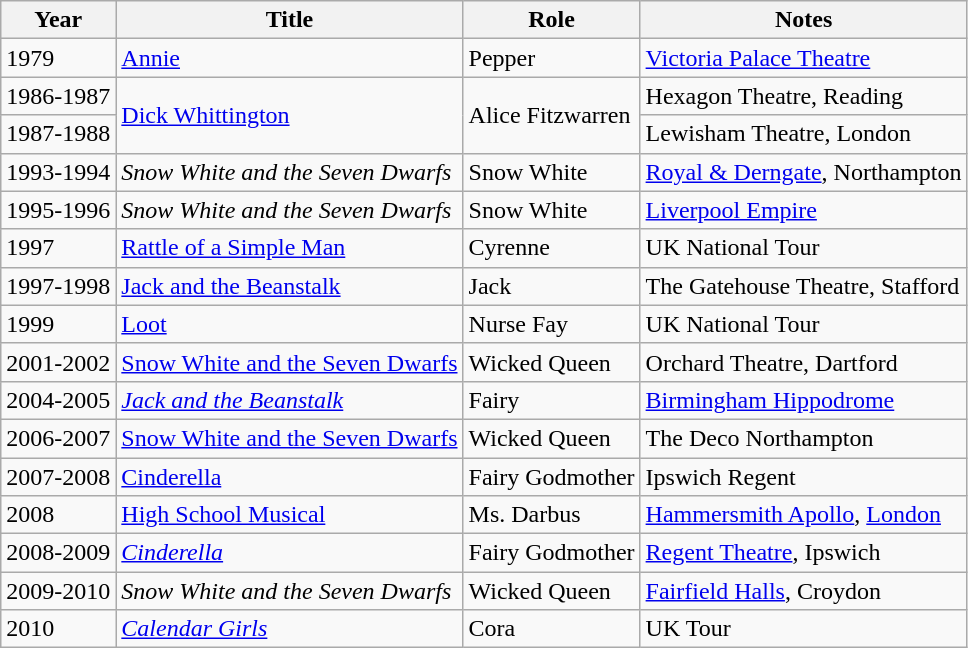<table class="wikitable sortable">
<tr>
<th>Year</th>
<th>Title</th>
<th>Role</th>
<th class="unsortable">Notes</th>
</tr>
<tr>
<td>1979</td>
<td><a href='#'>Annie</a></td>
<td>Pepper</td>
<td><a href='#'>Victoria Palace Theatre</a></td>
</tr>
<tr>
<td>1986-1987</td>
<td Rowspan=2><a href='#'>Dick Whittington</a></td>
<td Rowspan=2>Alice Fitzwarren</td>
<td>Hexagon Theatre, Reading</td>
</tr>
<tr>
<td>1987-1988</td>
<td>Lewisham Theatre, London</td>
</tr>
<tr>
<td>1993-1994</td>
<td><em>Snow White and the Seven Dwarfs</em></td>
<td>Snow White</td>
<td><a href='#'>Royal & Derngate</a>, Northampton</td>
</tr>
<tr>
<td>1995-1996</td>
<td><em>Snow White and the Seven Dwarfs</em></td>
<td>Snow White</td>
<td><a href='#'>Liverpool Empire</a></td>
</tr>
<tr>
<td>1997</td>
<td><a href='#'>Rattle of a Simple Man</a></td>
<td>Cyrenne</td>
<td>UK National Tour</td>
</tr>
<tr>
<td>1997-1998</td>
<td><a href='#'>Jack and the Beanstalk</a></td>
<td>Jack</td>
<td>The Gatehouse Theatre, Stafford</td>
</tr>
<tr>
<td>1999</td>
<td><a href='#'>Loot</a></td>
<td>Nurse Fay</td>
<td>UK National Tour</td>
</tr>
<tr>
<td>2001-2002</td>
<td><a href='#'>Snow White and the Seven Dwarfs</a></td>
<td>Wicked Queen</td>
<td>Orchard Theatre, Dartford</td>
</tr>
<tr>
<td>2004-2005</td>
<td><em><a href='#'>Jack and the Beanstalk</a></em></td>
<td>Fairy</td>
<td><a href='#'>Birmingham Hippodrome</a></td>
</tr>
<tr>
<td>2006-2007</td>
<td><a href='#'>Snow White and the Seven Dwarfs</a></td>
<td>Wicked Queen</td>
<td>The Deco Northampton</td>
</tr>
<tr>
<td>2007-2008</td>
<td><a href='#'>Cinderella</a></td>
<td>Fairy Godmother</td>
<td>Ipswich Regent</td>
</tr>
<tr>
<td>2008</td>
<td><a href='#'>High School Musical</a></td>
<td>Ms. Darbus</td>
<td><a href='#'>Hammersmith Apollo</a>, <a href='#'>London</a></td>
</tr>
<tr>
<td>2008-2009</td>
<td><em><a href='#'>Cinderella</a></em></td>
<td>Fairy Godmother</td>
<td><a href='#'>Regent Theatre</a>, Ipswich</td>
</tr>
<tr>
<td>2009-2010</td>
<td><em>Snow White and the Seven Dwarfs</em></td>
<td>Wicked Queen</td>
<td><a href='#'>Fairfield Halls</a>, Croydon</td>
</tr>
<tr>
<td>2010</td>
<td><em><a href='#'>Calendar Girls</a></em></td>
<td>Cora</td>
<td>UK Tour</td>
</tr>
</table>
